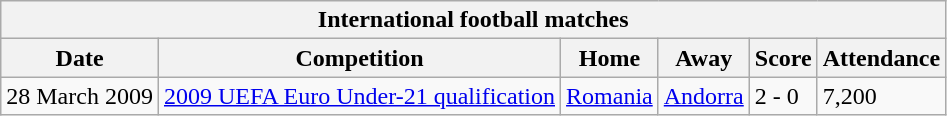<table class="wikitable" style="text-align: left;font-size:100%;">
<tr>
<th colspan=6>International football matches</th>
</tr>
<tr>
<th>Date</th>
<th>Competition</th>
<th>Home</th>
<th>Away</th>
<th>Score</th>
<th>Attendance</th>
</tr>
<tr>
<td>28 March 2009</td>
<td><a href='#'>2009 UEFA Euro Under-21 qualification</a></td>
<td> <a href='#'>Romania</a></td>
<td> <a href='#'>Andorra</a></td>
<td>2 - 0</td>
<td>7,200</td>
</tr>
</table>
